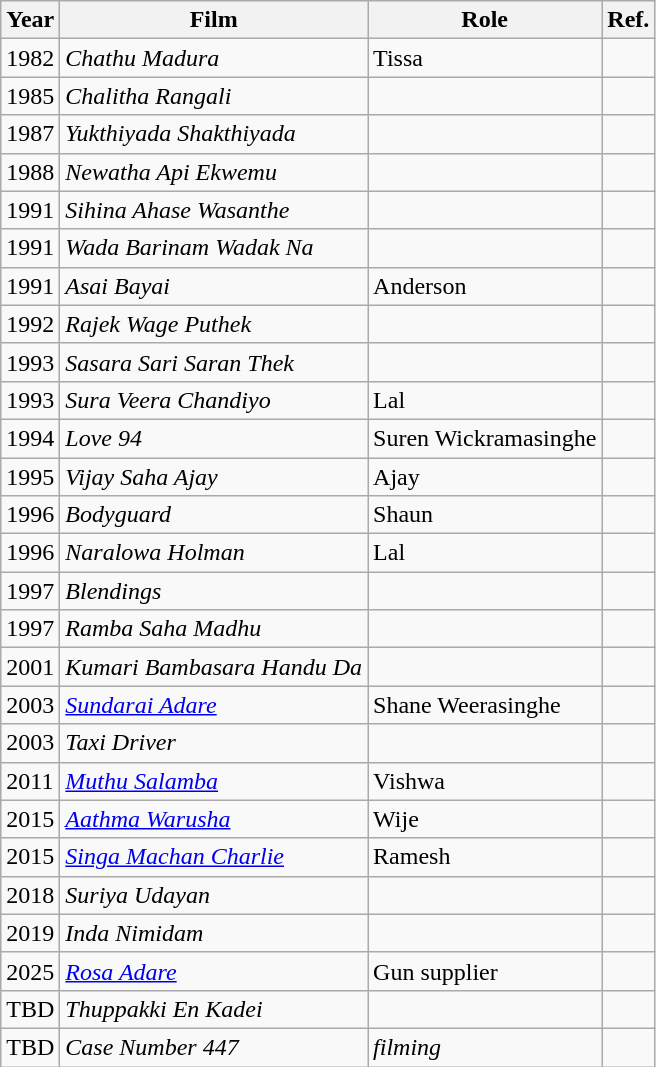<table class="wikitable">
<tr>
<th>Year</th>
<th>Film</th>
<th>Role</th>
<th>Ref.</th>
</tr>
<tr>
<td>1982</td>
<td><em>Chathu Madura</em></td>
<td>Tissa</td>
<td></td>
</tr>
<tr>
<td>1985</td>
<td><em>Chalitha Rangali</em></td>
<td></td>
<td></td>
</tr>
<tr>
<td>1987</td>
<td><em>Yukthiyada Shakthiyada</em></td>
<td></td>
<td></td>
</tr>
<tr>
<td>1988</td>
<td><em>Newatha Api Ekwemu</em></td>
<td></td>
<td></td>
</tr>
<tr>
<td>1991</td>
<td><em>Sihina Ahase Wasanthe</em></td>
<td></td>
<td></td>
</tr>
<tr>
<td>1991</td>
<td><em>Wada Barinam Wadak Na</em></td>
<td></td>
<td></td>
</tr>
<tr>
<td>1991</td>
<td><em>Asai Bayai</em></td>
<td>Anderson</td>
<td></td>
</tr>
<tr>
<td>1992</td>
<td><em>Rajek Wage Puthek</em></td>
<td></td>
<td></td>
</tr>
<tr>
<td>1993</td>
<td><em>Sasara Sari Saran Thek</em></td>
<td></td>
<td></td>
</tr>
<tr>
<td>1993</td>
<td><em>Sura Veera Chandiyo</em></td>
<td>Lal</td>
<td></td>
</tr>
<tr>
<td>1994</td>
<td><em>Love 94</em></td>
<td>Suren Wickramasinghe</td>
<td></td>
</tr>
<tr>
<td>1995</td>
<td><em>Vijay Saha Ajay</em></td>
<td>Ajay</td>
<td></td>
</tr>
<tr>
<td>1996</td>
<td><em>Bodyguard</em></td>
<td>Shaun</td>
<td></td>
</tr>
<tr>
<td>1996</td>
<td><em>Naralowa Holman</em></td>
<td>Lal</td>
<td></td>
</tr>
<tr>
<td>1997</td>
<td><em>Blendings</em></td>
<td></td>
<td></td>
</tr>
<tr>
<td>1997</td>
<td><em>Ramba Saha Madhu</em></td>
<td></td>
<td></td>
</tr>
<tr>
<td>2001</td>
<td><em>Kumari Bambasara Handu Da</em></td>
<td></td>
<td></td>
</tr>
<tr>
<td>2003</td>
<td><em><a href='#'>Sundarai Adare</a></em></td>
<td>Shane Weerasinghe</td>
<td></td>
</tr>
<tr>
<td>2003</td>
<td><em>Taxi Driver</em></td>
<td></td>
<td></td>
</tr>
<tr>
<td>2011</td>
<td><em><a href='#'>Muthu Salamba</a></em></td>
<td>Vishwa</td>
<td></td>
</tr>
<tr>
<td>2015</td>
<td><em><a href='#'>Aathma Warusha</a></em></td>
<td>Wije</td>
<td></td>
</tr>
<tr>
<td>2015</td>
<td><em><a href='#'>Singa Machan Charlie</a></em></td>
<td>Ramesh</td>
<td></td>
</tr>
<tr>
<td>2018</td>
<td><em>Suriya Udayan</em></td>
<td></td>
<td></td>
</tr>
<tr>
<td>2019</td>
<td><em>Inda Nimidam</em></td>
<td></td>
<td></td>
</tr>
<tr>
<td>2025</td>
<td><em><a href='#'>Rosa Adare</a></em></td>
<td>Gun supplier</td>
<td></td>
</tr>
<tr>
<td>TBD</td>
<td><em>Thuppakki En Kadei</em></td>
<td></td>
<td></td>
</tr>
<tr>
<td>TBD</td>
<td><em>Case Number 447</em></td>
<td><em>filming</em></td>
<td></td>
</tr>
</table>
